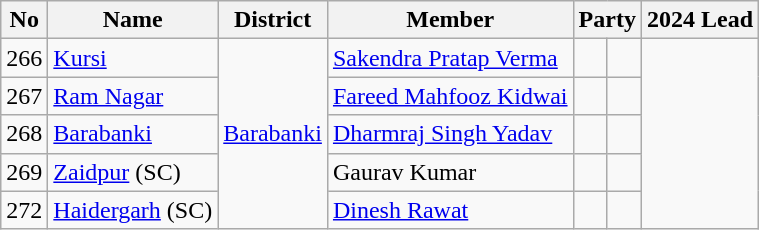<table class="wikitable sortable">
<tr>
<th>No</th>
<th>Name</th>
<th>District</th>
<th>Member</th>
<th colspan=2>Party</th>
<th colspan=2>2024 Lead</th>
</tr>
<tr>
<td>266</td>
<td><a href='#'>Kursi</a></td>
<td rowspan=5><a href='#'>Barabanki</a></td>
<td><a href='#'>Sakendra Pratap Verma</a></td>
<td></td>
<td></td>
</tr>
<tr>
<td>267</td>
<td><a href='#'>Ram Nagar</a></td>
<td><a href='#'>Fareed Mahfooz Kidwai</a></td>
<td></td>
<td></td>
</tr>
<tr>
<td>268</td>
<td><a href='#'>Barabanki</a></td>
<td><a href='#'>Dharmraj Singh Yadav</a></td>
<td></td>
<td></td>
</tr>
<tr>
<td>269</td>
<td><a href='#'>Zaidpur</a> (SC)</td>
<td>Gaurav Kumar</td>
<td></td>
<td></td>
</tr>
<tr>
<td>272</td>
<td><a href='#'>Haidergarh</a> (SC)</td>
<td><a href='#'>Dinesh Rawat</a></td>
<td></td>
<td></td>
</tr>
</table>
